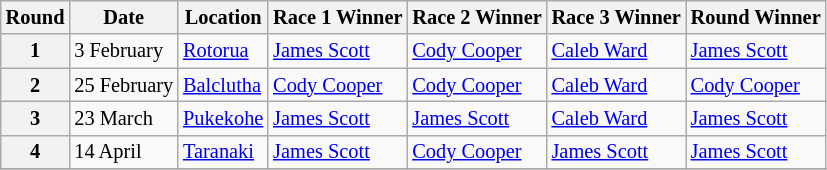<table class="wikitable" style="font-size: 85%;">
<tr>
<th>Round</th>
<th>Date</th>
<th>Location</th>
<th>Race 1 Winner</th>
<th>Race 2 Winner</th>
<th>Race 3 Winner</th>
<th>Round Winner</th>
</tr>
<tr>
<th>1</th>
<td>3 February</td>
<td><a href='#'>Rotorua</a></td>
<td> <a href='#'>James Scott</a></td>
<td> <a href='#'>Cody Cooper</a></td>
<td> <a href='#'>Caleb Ward</a></td>
<td> <a href='#'>James Scott</a></td>
</tr>
<tr>
<th>2</th>
<td>25 February</td>
<td><a href='#'>Balclutha</a></td>
<td> <a href='#'>Cody Cooper</a></td>
<td> <a href='#'>Cody Cooper</a></td>
<td> <a href='#'>Caleb Ward</a></td>
<td> <a href='#'>Cody Cooper</a></td>
</tr>
<tr>
<th>3</th>
<td>23 March</td>
<td><a href='#'>Pukekohe</a></td>
<td> <a href='#'>James Scott</a></td>
<td> <a href='#'>James Scott</a></td>
<td> <a href='#'>Caleb Ward</a></td>
<td> <a href='#'>James Scott</a></td>
</tr>
<tr>
<th>4</th>
<td>14 April</td>
<td><a href='#'>Taranaki</a></td>
<td> <a href='#'>James Scott</a></td>
<td> <a href='#'>Cody Cooper</a></td>
<td> <a href='#'>James Scott</a></td>
<td> <a href='#'>James Scott</a></td>
</tr>
<tr>
</tr>
</table>
